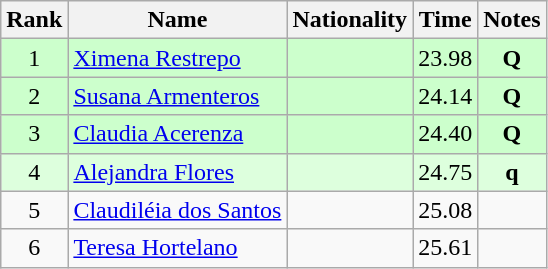<table class="wikitable sortable" style="text-align:center">
<tr>
<th>Rank</th>
<th>Name</th>
<th>Nationality</th>
<th>Time</th>
<th>Notes</th>
</tr>
<tr bgcolor=ccffcc>
<td align=center>1</td>
<td align=left><a href='#'>Ximena Restrepo</a></td>
<td align=left></td>
<td>23.98</td>
<td><strong>Q</strong></td>
</tr>
<tr bgcolor=ccffcc>
<td align=center>2</td>
<td align=left><a href='#'>Susana Armenteros</a></td>
<td align=left></td>
<td>24.14</td>
<td><strong>Q</strong></td>
</tr>
<tr bgcolor=ccffcc>
<td align=center>3</td>
<td align=left><a href='#'>Claudia Acerenza</a></td>
<td align=left></td>
<td>24.40</td>
<td><strong>Q</strong></td>
</tr>
<tr bgcolor=ddffdd>
<td align=center>4</td>
<td align=left><a href='#'>Alejandra Flores</a></td>
<td align=left></td>
<td>24.75</td>
<td><strong>q</strong></td>
</tr>
<tr>
<td align=center>5</td>
<td align=left><a href='#'>Claudiléia dos Santos</a></td>
<td align=left></td>
<td>25.08</td>
<td></td>
</tr>
<tr>
<td align=center>6</td>
<td align=left><a href='#'>Teresa Hortelano</a></td>
<td align=left></td>
<td>25.61</td>
<td></td>
</tr>
</table>
